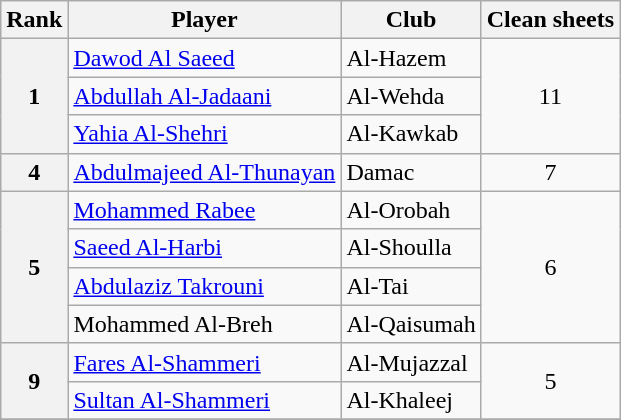<table class=wikitable>
<tr>
<th>Rank</th>
<th>Player</th>
<th>Club</th>
<th>Clean sheets</th>
</tr>
<tr>
<th rowspan=3>1</th>
<td> <a href='#'>Dawod Al Saeed</a></td>
<td>Al-Hazem</td>
<td align=center rowspan=3>11</td>
</tr>
<tr>
<td> <a href='#'>Abdullah Al-Jadaani</a></td>
<td>Al-Wehda</td>
</tr>
<tr>
<td> <a href='#'>Yahia Al-Shehri</a></td>
<td>Al-Kawkab</td>
</tr>
<tr>
<th>4</th>
<td> <a href='#'>Abdulmajeed Al-Thunayan</a></td>
<td>Damac</td>
<td align=center>7</td>
</tr>
<tr>
<th rowspan=4>5</th>
<td> <a href='#'>Mohammed Rabee</a></td>
<td>Al-Orobah</td>
<td align=center rowspan=4>6</td>
</tr>
<tr>
<td> <a href='#'>Saeed Al-Harbi</a></td>
<td>Al-Shoulla</td>
</tr>
<tr>
<td> <a href='#'>Abdulaziz Takrouni</a></td>
<td>Al-Tai</td>
</tr>
<tr>
<td> Mohammed Al-Breh</td>
<td>Al-Qaisumah</td>
</tr>
<tr>
<th rowspan=2>9</th>
<td> <a href='#'>Fares Al-Shammeri</a></td>
<td>Al-Mujazzal</td>
<td align=center rowspan=2>5</td>
</tr>
<tr>
<td> <a href='#'>Sultan Al-Shammeri</a></td>
<td>Al-Khaleej</td>
</tr>
<tr>
</tr>
</table>
